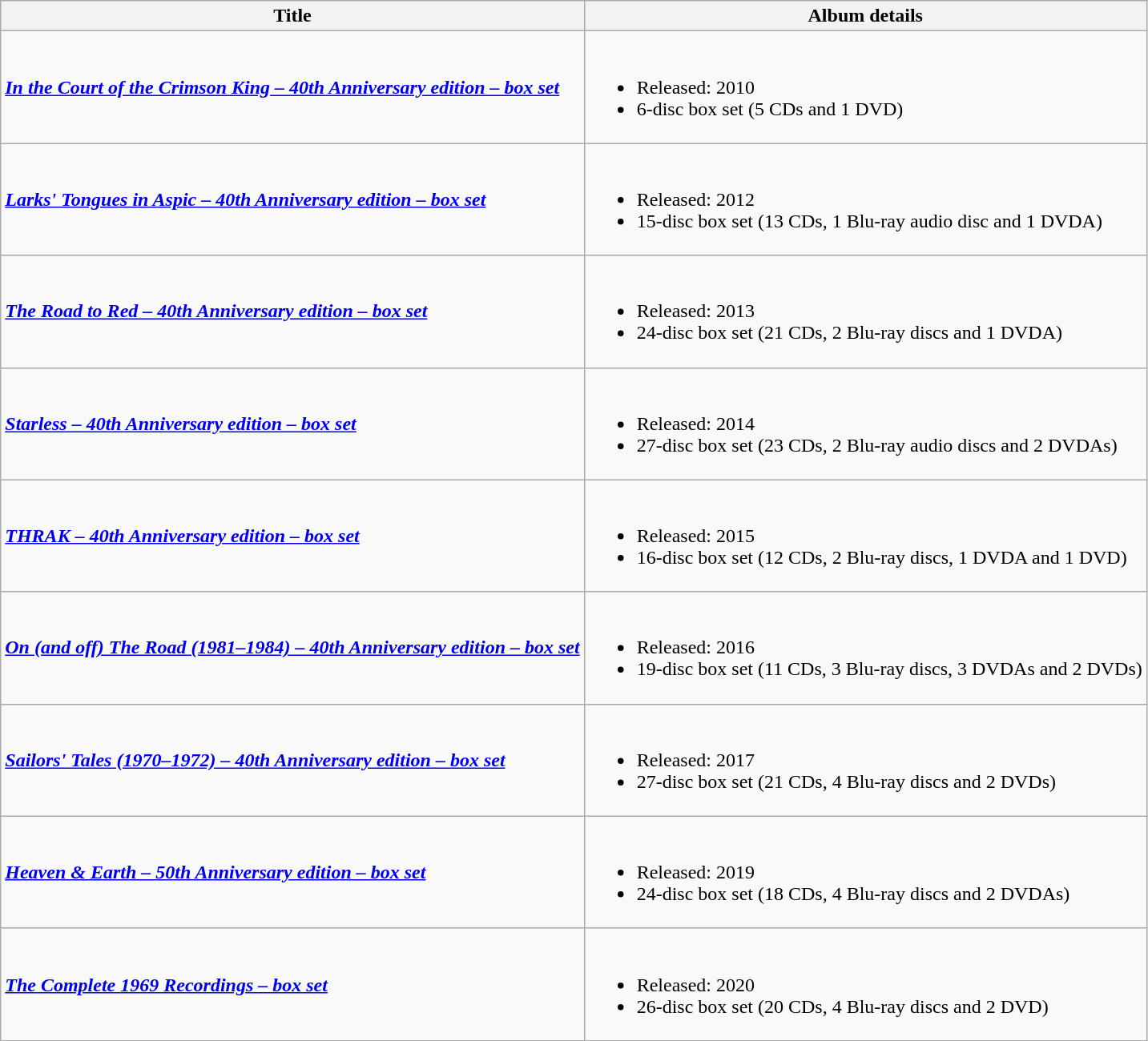<table class="wikitable">
<tr>
<th>Title</th>
<th>Album details</th>
</tr>
<tr>
<td><strong><em><a href='#'>In the Court of the Crimson King – 40th Anniversary edition – box set</a></em></strong></td>
<td><br><ul><li>Released: 2010</li><li>6-disc box set (5 CDs and 1 DVD)</li></ul></td>
</tr>
<tr>
<td><strong><em><a href='#'>Larks' Tongues in Aspic – 40th Anniversary edition – box set</a></em></strong></td>
<td><br><ul><li>Released: 2012</li><li>15-disc box set (13 CDs, 1 Blu-ray audio disc and 1 DVDA)</li></ul></td>
</tr>
<tr>
<td><strong><em><a href='#'>The Road to Red – 40th Anniversary edition – box set</a></em></strong></td>
<td><br><ul><li>Released: 2013</li><li>24-disc box set (21 CDs, 2 Blu-ray discs and 1 DVDA)</li></ul></td>
</tr>
<tr>
<td><strong><em><a href='#'>Starless – 40th Anniversary edition – box set</a></em></strong></td>
<td><br><ul><li>Released: 2014</li><li>27-disc box set (23 CDs, 2 Blu-ray audio discs and 2 DVDAs)</li></ul></td>
</tr>
<tr>
<td><strong><em><a href='#'>THRAK – 40th Anniversary edition – box set</a></em></strong></td>
<td><br><ul><li>Released: 2015</li><li>16-disc box set (12 CDs, 2 Blu-ray discs, 1 DVDA and 1 DVD)</li></ul></td>
</tr>
<tr>
<td><strong><em><a href='#'>On (and off) The Road (1981–1984) – 40th Anniversary edition – box set</a></em></strong></td>
<td><br><ul><li>Released: 2016</li><li>19-disc box set (11 CDs, 3 Blu-ray discs, 3 DVDAs and 2 DVDs)</li></ul></td>
</tr>
<tr>
<td><strong><em><a href='#'>Sailors' Tales (1970–1972) – 40th Anniversary edition – box set</a></em></strong></td>
<td><br><ul><li>Released: 2017</li><li>27-disc box set (21 CDs, 4 Blu-ray discs and 2 DVDs)</li></ul></td>
</tr>
<tr>
<td><strong><em><a href='#'>Heaven & Earth – 50th Anniversary edition – box set</a></em></strong></td>
<td><br><ul><li>Released: 2019</li><li>24-disc box set (18 CDs, 4 Blu-ray discs and 2 DVDAs)</li></ul></td>
</tr>
<tr>
<td><strong><em><a href='#'>The Complete 1969 Recordings – box set</a></em></strong></td>
<td><br><ul><li>Released: 2020</li><li>26-disc box set (20 CDs, 4 Blu-ray discs and 2 DVD)</li></ul></td>
</tr>
</table>
